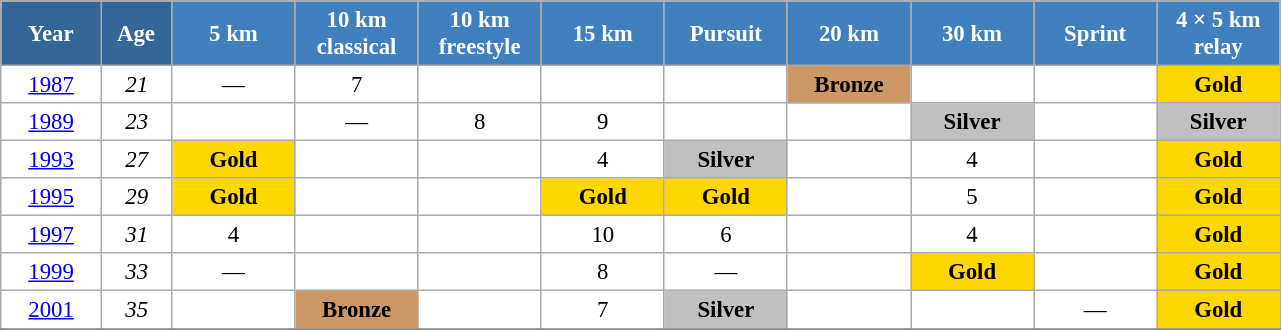<table class="wikitable" style="font-size:95%; text-align:center; border:grey solid 1px; border-collapse:collapse; background:#ffffff;">
<tr>
<th style="background-color:#369; color:white; width:60px;"> Year </th>
<th style="background-color:#369; color:white; width:40px;"> Age </th>
<th style="background-color:#4180be; color:white; width:75px;"> 5 km </th>
<th style="background-color:#4180be; color:white; width:75px;"> 10 km <br> classical </th>
<th style="background-color:#4180be; color:white; width:75px;"> 10 km <br> freestyle </th>
<th style="background-color:#4180be; color:white; width:75px;"> 15 km </th>
<th style="background-color:#4180be; color:white; width:75px;"> Pursuit </th>
<th style="background-color:#4180be; color:white; width:75px;"> 20 km </th>
<th style="background-color:#4180be; color:white; width:75px;"> 30 km </th>
<th style="background-color:#4180be; color:white; width:75px;"> Sprint </th>
<th style="background-color:#4180be; color:white; width:75px;"> 4 × 5 km <br> relay </th>
</tr>
<tr>
<td><a href='#'>1987</a></td>
<td><em>21</em></td>
<td>—</td>
<td>7</td>
<td></td>
<td></td>
<td></td>
<td bgcolor="cc9966"><strong>Bronze</strong></td>
<td></td>
<td></td>
<td style="background:gold;"><strong>Gold</strong></td>
</tr>
<tr>
<td><a href='#'>1989</a></td>
<td><em>23</em></td>
<td></td>
<td>—</td>
<td>8</td>
<td>9</td>
<td></td>
<td></td>
<td style="background:silver;"><strong>Silver</strong></td>
<td></td>
<td style="background:silver;"><strong>Silver</strong></td>
</tr>
<tr>
<td><a href='#'>1993</a></td>
<td><em>27</em></td>
<td style="background:gold;"><strong>Gold</strong></td>
<td></td>
<td></td>
<td>4</td>
<td style="background:silver;"><strong>Silver</strong></td>
<td></td>
<td>4</td>
<td></td>
<td style="background:gold;"><strong>Gold</strong></td>
</tr>
<tr>
<td><a href='#'>1995</a></td>
<td><em>29</em></td>
<td style="background:gold;"><strong>Gold</strong></td>
<td></td>
<td></td>
<td style="background:gold;"><strong>Gold</strong></td>
<td style="background:gold;"><strong>Gold</strong></td>
<td></td>
<td>5</td>
<td></td>
<td style="background:gold;"><strong>Gold</strong></td>
</tr>
<tr>
<td><a href='#'>1997</a></td>
<td><em>31</em></td>
<td>4</td>
<td></td>
<td></td>
<td>10</td>
<td>6</td>
<td></td>
<td>4</td>
<td></td>
<td style="background:gold;"><strong>Gold</strong></td>
</tr>
<tr>
<td><a href='#'>1999</a></td>
<td><em>33</em></td>
<td>—</td>
<td></td>
<td></td>
<td>8</td>
<td>—</td>
<td></td>
<td style="background:gold;"><strong>Gold</strong></td>
<td></td>
<td style="background:gold;"><strong>Gold</strong></td>
</tr>
<tr>
<td><a href='#'>2001</a></td>
<td><em>35</em></td>
<td></td>
<td bgcolor="cc9966"><strong>Bronze</strong></td>
<td></td>
<td>7</td>
<td style="background:silver;"><strong>Silver</strong></td>
<td></td>
<td></td>
<td>—</td>
<td style="background:gold;"><strong>Gold</strong></td>
</tr>
<tr>
</tr>
</table>
